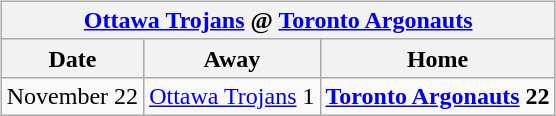<table cellspacing="10">
<tr>
<td valign="top"><br><table class="wikitable">
<tr>
<th colspan="4"><a href='#'>Ottawa Trojans</a> @ <a href='#'>Toronto Argonauts</a></th>
</tr>
<tr>
<th>Date</th>
<th>Away</th>
<th>Home</th>
</tr>
<tr>
<td>November 22</td>
<td><a href='#'>Ottawa Trojans</a> 1</td>
<td><strong><a href='#'>Toronto Argonauts</a> 22</strong></td>
</tr>
</table>
</td>
</tr>
</table>
